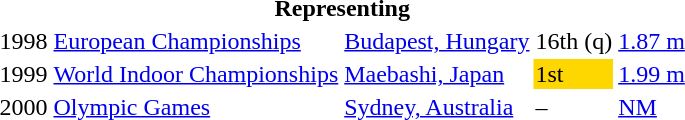<table>
<tr>
<th colspan="6">Representing </th>
</tr>
<tr>
<td>1998</td>
<td><a href='#'>European Championships</a></td>
<td><a href='#'>Budapest, Hungary</a></td>
<td>16th (q)</td>
<td><a href='#'>1.87 m</a></td>
</tr>
<tr>
<td>1999</td>
<td><a href='#'>World Indoor Championships</a></td>
<td><a href='#'>Maebashi, Japan</a></td>
<td bgcolor=gold>1st</td>
<td><a href='#'>1.99 m</a></td>
</tr>
<tr>
<td>2000</td>
<td><a href='#'>Olympic Games</a></td>
<td><a href='#'>Sydney, Australia</a></td>
<td>–</td>
<td><a href='#'>NM</a></td>
</tr>
</table>
